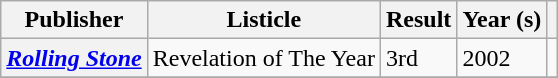<table class="wikitable plainrowheaders sortable" style="margin-right: 0;" style="width: 80%;">
<tr>
<th scope="col">Publisher</th>
<th scope="col">Listicle</th>
<th scope="col">Result</th>
<th scope="col">Year (s)</th>
<th scope="col" class="unsortable"></th>
</tr>
<tr>
<th scope="row"><em><a href='#'>Rolling Stone</a></em></th>
<td>Revelation of The Year</td>
<td>3rd</td>
<td>2002</td>
<td style="text-align:center;"></td>
</tr>
<tr>
</tr>
</table>
